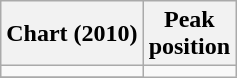<table class="wikitable">
<tr>
<th>Chart (2010)</th>
<th>Peak<br>position</th>
</tr>
<tr>
<td></td>
</tr>
<tr>
</tr>
</table>
